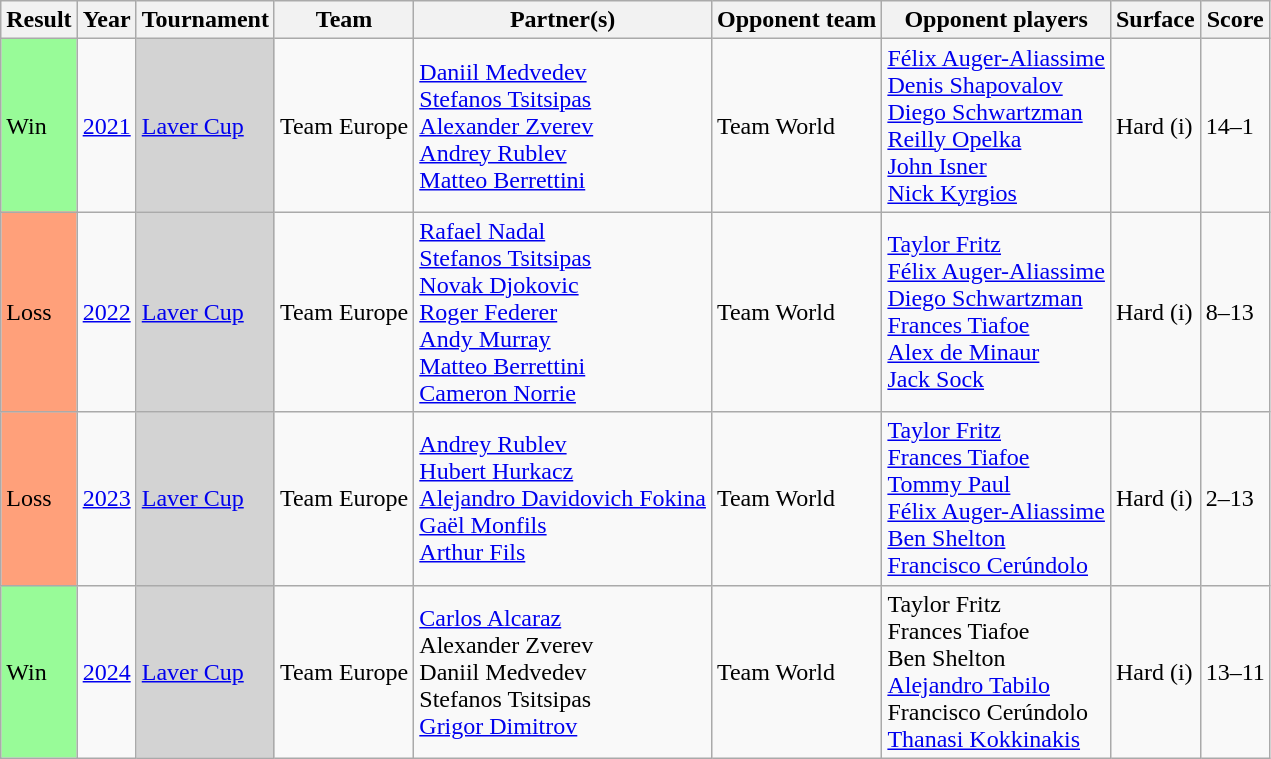<table class="sortable wikitable">
<tr>
<th>Result</th>
<th>Year</th>
<th>Tournament</th>
<th class="unsortable">Team</th>
<th class="unsortable">Partner(s)</th>
<th class="unsortable">Opponent team</th>
<th class="unsortable">Opponent players</th>
<th>Surface</th>
<th class="unsortable">Score</th>
</tr>
<tr>
<td bgcolor=98FB98>Win</td>
<td><a href='#'>2021</a></td>
<td bgcolor=D3D3D3><a href='#'>Laver Cup</a></td>
<td> Team Europe</td>
<td><a href='#'>Daniil Medvedev</a><br><a href='#'>Stefanos Tsitsipas</a><br><a href='#'>Alexander Zverev</a><br><a href='#'>Andrey Rublev</a><br><a href='#'>Matteo Berrettini</a></td>
<td> Team World</td>
<td><a href='#'>Félix Auger-Aliassime</a><br><a href='#'>Denis Shapovalov</a><br><a href='#'>Diego Schwartzman</a><br><a href='#'>Reilly Opelka</a><br><a href='#'>John Isner</a><br><a href='#'>Nick Kyrgios</a></td>
<td>Hard (i)</td>
<td>14–1</td>
</tr>
<tr>
<td bgcolor=FFA07A>Loss</td>
<td><a href='#'>2022</a></td>
<td bgcolor=D3D3D3><a href='#'>Laver Cup</a></td>
<td> Team Europe</td>
<td><a href='#'>Rafael Nadal</a><br><a href='#'>Stefanos Tsitsipas</a><br><a href='#'>Novak Djokovic</a><br><a href='#'>Roger Federer</a><br><a href='#'>Andy Murray</a><br><a href='#'>Matteo Berrettini</a><br><a href='#'>Cameron Norrie</a></td>
<td> Team World</td>
<td><a href='#'>Taylor Fritz</a><br><a href='#'>Félix Auger-Aliassime</a><br><a href='#'>Diego Schwartzman</a><br><a href='#'>Frances Tiafoe</a><br><a href='#'>Alex de Minaur</a><br><a href='#'>Jack Sock</a></td>
<td>Hard (i)</td>
<td>8–13</td>
</tr>
<tr>
<td bgcolor=FFA07A>Loss</td>
<td><a href='#'>2023</a></td>
<td bgcolor=D3D3D3><a href='#'>Laver Cup</a></td>
<td> Team Europe</td>
<td><a href='#'>Andrey Rublev</a><br><a href='#'>Hubert Hurkacz</a><br><a href='#'>Alejandro Davidovich Fokina</a><br><a href='#'>Gaël Monfils</a><br><a href='#'>Arthur Fils</a></td>
<td> Team World</td>
<td><a href='#'>Taylor Fritz</a><br><a href='#'>Frances Tiafoe</a><br><a href='#'>Tommy Paul</a><br><a href='#'>Félix Auger-Aliassime</a><br><a href='#'>Ben Shelton</a><br><a href='#'>Francisco Cerúndolo</a></td>
<td>Hard (i)</td>
<td>2–13</td>
</tr>
<tr>
<td bgcolor=98FB98>Win</td>
<td><a href='#'>2024</a></td>
<td bgcolor=D3D3D3><a href='#'>Laver Cup</a></td>
<td> Team Europe</td>
<td><a href='#'>Carlos Alcaraz</a><br>Alexander Zverev<br>Daniil Medvedev<br>Stefanos Tsitsipas<br><a href='#'>Grigor Dimitrov</a></td>
<td> Team World</td>
<td>Taylor Fritz<br>Frances Tiafoe<br>Ben Shelton<br><a href='#'>Alejandro Tabilo</a><br>Francisco Cerúndolo<br><a href='#'>Thanasi Kokkinakis</a></td>
<td>Hard (i)</td>
<td>13–11</td>
</tr>
</table>
